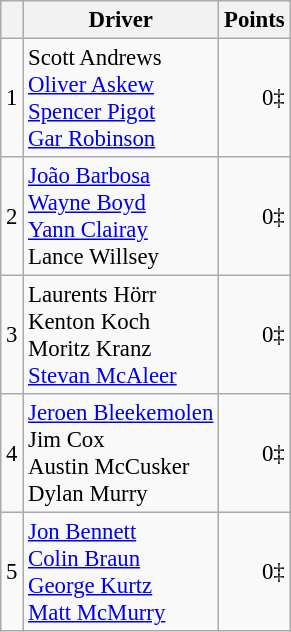<table class="wikitable" style="font-size: 95%;">
<tr>
<th scope="col"></th>
<th scope="col">Driver</th>
<th scope="col">Points</th>
</tr>
<tr>
<td align=center>1</td>
<td> Scott Andrews<br> <a href='#'>Oliver Askew</a><br> <a href='#'>Spencer Pigot</a><br> <a href='#'>Gar Robinson</a></td>
<td align=right>0‡</td>
</tr>
<tr>
<td align=center>2</td>
<td> <a href='#'>João Barbosa</a><br> <a href='#'>Wayne Boyd</a><br> <a href='#'>Yann Clairay</a><br> Lance Willsey</td>
<td align=right>0‡</td>
</tr>
<tr>
<td align=center>3</td>
<td> Laurents Hörr<br> Kenton Koch<br> Moritz Kranz<br> <a href='#'>Stevan McAleer</a></td>
<td align=right>0‡</td>
</tr>
<tr>
<td align=center>4</td>
<td> <a href='#'>Jeroen Bleekemolen</a><br> Jim Cox<br> Austin McCusker<br> Dylan Murry</td>
<td align=right>0‡</td>
</tr>
<tr>
<td align=center>5</td>
<td> <a href='#'>Jon Bennett</a><br> <a href='#'>Colin Braun</a><br> <a href='#'>George Kurtz</a><br> <a href='#'>Matt McMurry</a></td>
<td align=right>0‡</td>
</tr>
</table>
